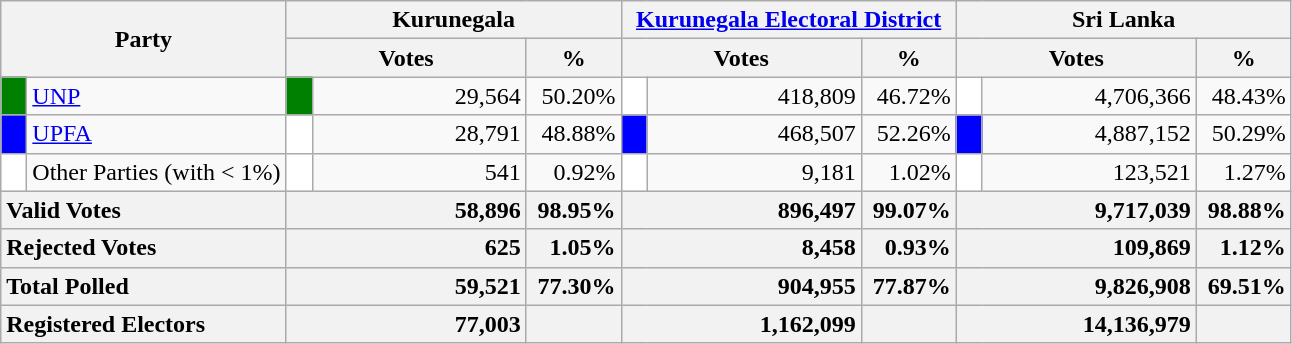<table class="wikitable">
<tr>
<th colspan="2" width="144px"rowspan="2">Party</th>
<th colspan="3" width="216px">Kurunegala</th>
<th colspan="3" width="216px"><a href='#'>Kurunegala Electoral District</a></th>
<th colspan="3" width="216px">Sri Lanka</th>
</tr>
<tr>
<th colspan="2" width="144px">Votes</th>
<th>%</th>
<th colspan="2" width="144px">Votes</th>
<th>%</th>
<th colspan="2" width="144px">Votes</th>
<th>%</th>
</tr>
<tr>
<td style="background-color:green;" width="10px"></td>
<td style="text-align:left;"><a href='#'>UNP</a></td>
<td style="background-color:green;" width="10px"></td>
<td style="text-align:right;">29,564</td>
<td style="text-align:right;">50.20%</td>
<td style="background-color:white;" width="10px"></td>
<td style="text-align:right;">418,809</td>
<td style="text-align:right;">46.72%</td>
<td style="background-color:white;" width="10px"></td>
<td style="text-align:right;">4,706,366</td>
<td style="text-align:right;">48.43%</td>
</tr>
<tr>
<td style="background-color:blue;" width="10px"></td>
<td style="text-align:left;"><a href='#'>UPFA</a></td>
<td style="background-color:white;" width="10px"></td>
<td style="text-align:right;">28,791</td>
<td style="text-align:right;">48.88%</td>
<td style="background-color:blue;" width="10px"></td>
<td style="text-align:right;">468,507</td>
<td style="text-align:right;">52.26%</td>
<td style="background-color:blue;" width="10px"></td>
<td style="text-align:right;">4,887,152</td>
<td style="text-align:right;">50.29%</td>
</tr>
<tr>
<td style="background-color:white;" width="10px"></td>
<td style="text-align:left;">Other Parties (with < 1%)</td>
<td style="background-color:white;" width="10px"></td>
<td style="text-align:right;">541</td>
<td style="text-align:right;">0.92%</td>
<td style="background-color:white;" width="10px"></td>
<td style="text-align:right;">9,181</td>
<td style="text-align:right;">1.02%</td>
<td style="background-color:white;" width="10px"></td>
<td style="text-align:right;">123,521</td>
<td style="text-align:right;">1.27%</td>
</tr>
<tr>
<th colspan="2" width="144px"style="text-align:left;">Valid Votes</th>
<th style="text-align:right;"colspan="2" width="144px">58,896</th>
<th style="text-align:right;">98.95%</th>
<th style="text-align:right;"colspan="2" width="144px">896,497</th>
<th style="text-align:right;">99.07%</th>
<th style="text-align:right;"colspan="2" width="144px">9,717,039</th>
<th style="text-align:right;">98.88%</th>
</tr>
<tr>
<th colspan="2" width="144px"style="text-align:left;">Rejected Votes</th>
<th style="text-align:right;"colspan="2" width="144px">625</th>
<th style="text-align:right;">1.05%</th>
<th style="text-align:right;"colspan="2" width="144px">8,458</th>
<th style="text-align:right;">0.93%</th>
<th style="text-align:right;"colspan="2" width="144px">109,869</th>
<th style="text-align:right;">1.12%</th>
</tr>
<tr>
<th colspan="2" width="144px"style="text-align:left;">Total Polled</th>
<th style="text-align:right;"colspan="2" width="144px">59,521</th>
<th style="text-align:right;">77.30%</th>
<th style="text-align:right;"colspan="2" width="144px">904,955</th>
<th style="text-align:right;">77.87%</th>
<th style="text-align:right;"colspan="2" width="144px">9,826,908</th>
<th style="text-align:right;">69.51%</th>
</tr>
<tr>
<th colspan="2" width="144px"style="text-align:left;">Registered Electors</th>
<th style="text-align:right;"colspan="2" width="144px">77,003</th>
<th></th>
<th style="text-align:right;"colspan="2" width="144px">1,162,099</th>
<th></th>
<th style="text-align:right;"colspan="2" width="144px">14,136,979</th>
<th></th>
</tr>
</table>
